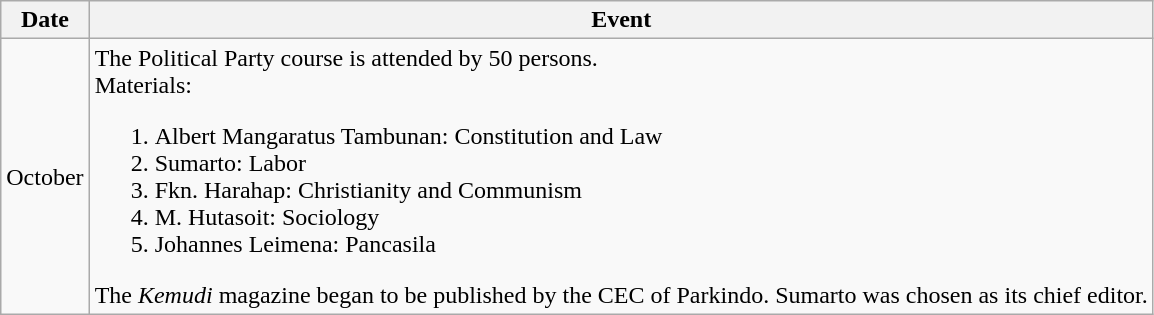<table class="wikitable">
<tr>
<th>Date</th>
<th>Event</th>
</tr>
<tr>
<td>October</td>
<td>The Political Party course is attended by 50 persons.<br>Materials:<ol><li>Albert Mangaratus Tambunan: Constitution and Law</li><li>Sumarto: Labor</li><li>Fkn. Harahap: Christianity and Communism</li><li>M. Hutasoit: Sociology</li><li>Johannes Leimena: Pancasila</li></ol>The <em>Kemudi</em> magazine began to be published by the CEC of Parkindo. Sumarto was chosen as its chief editor.</td>
</tr>
</table>
